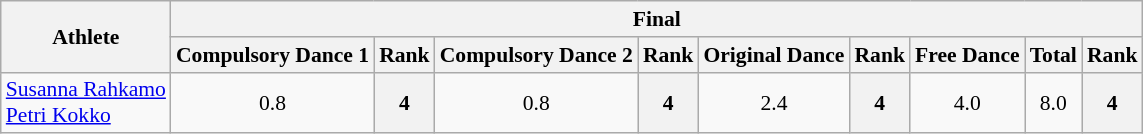<table class="wikitable" style="font-size:90%">
<tr>
<th rowspan="2">Athlete</th>
<th colspan="9">Final</th>
</tr>
<tr>
<th>Compulsory Dance 1</th>
<th>Rank</th>
<th>Compulsory Dance 2</th>
<th>Rank</th>
<th>Original Dance</th>
<th>Rank</th>
<th>Free Dance</th>
<th>Total</th>
<th>Rank</th>
</tr>
<tr>
<td><a href='#'>Susanna Rahkamo</a><br><a href='#'>Petri Kokko</a></td>
<td align="center">0.8</td>
<th align="center">4</th>
<td align="center">0.8</td>
<th align="center">4</th>
<td align="center">2.4</td>
<th align="center">4</th>
<td align="center">4.0</td>
<td align="center">8.0</td>
<th align="center">4</th>
</tr>
</table>
